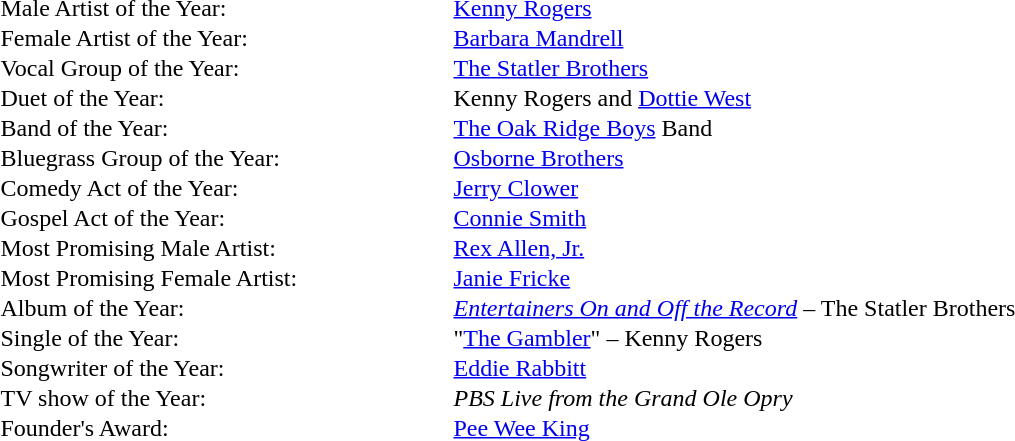<table cellspacing="0" border="0" cellpadding="1">
<tr>
<td style="width:300px;">Male Artist of the Year:</td>
<td><a href='#'>Kenny Rogers</a></td>
</tr>
<tr>
<td>Female Artist of the Year:</td>
<td><a href='#'>Barbara Mandrell</a></td>
</tr>
<tr>
<td>Vocal Group of the Year:</td>
<td><a href='#'>The Statler Brothers</a></td>
</tr>
<tr>
<td>Duet of the Year:</td>
<td>Kenny Rogers and <a href='#'>Dottie West</a></td>
</tr>
<tr>
<td>Band of the Year:</td>
<td><a href='#'>The Oak Ridge Boys</a> Band</td>
</tr>
<tr>
<td>Bluegrass Group of the Year:</td>
<td><a href='#'>Osborne Brothers</a></td>
</tr>
<tr>
<td>Comedy Act of the Year:</td>
<td><a href='#'>Jerry Clower</a></td>
</tr>
<tr>
<td>Gospel Act of the Year:</td>
<td><a href='#'>Connie Smith</a></td>
</tr>
<tr>
<td>Most Promising Male Artist:</td>
<td><a href='#'>Rex Allen, Jr.</a></td>
</tr>
<tr>
<td>Most Promising Female Artist:</td>
<td><a href='#'>Janie Fricke</a></td>
</tr>
<tr>
<td>Album of the Year:</td>
<td><em><a href='#'>Entertainers On and Off the Record</a></em> – The Statler Brothers</td>
</tr>
<tr>
<td>Single of the Year:</td>
<td>"<a href='#'>The Gambler</a>" – Kenny Rogers</td>
</tr>
<tr>
<td>Songwriter of the Year:</td>
<td><a href='#'>Eddie Rabbitt</a></td>
</tr>
<tr>
<td>TV show of the Year:</td>
<td><em>PBS Live from the Grand Ole Opry</em></td>
</tr>
<tr>
<td>Founder's Award:</td>
<td><a href='#'>Pee Wee King</a></td>
</tr>
<tr>
</tr>
</table>
